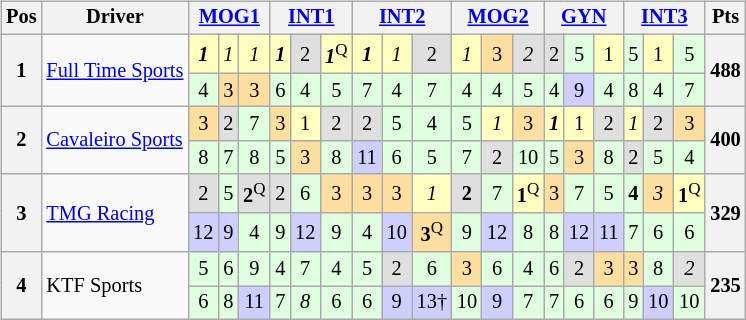<table>
<tr>
<td><br><table class="wikitable" style="font-size: 85%; text-align:center">
<tr>
<th>Pos</th>
<th>Driver</th>
<th colspan=3><a href='#'>MOG1</a></th>
<th colspan=3><a href='#'>INT1</a></th>
<th colspan=3><a href='#'>INT2</a></th>
<th colspan=3><a href='#'>MOG2</a></th>
<th colspan=3><a href='#'>GYN</a></th>
<th colspan=3><a href='#'>INT3</a></th>
<th>Pts</th>
</tr>
<tr>
<th rowspan=2>1</th>
<td rowspan=2 style="text-align:left"><a href='#'>Full Time Sports</a></td>
<td style="background:#FFFFBF"><strong><em>1</em></strong></td>
<td style="background:#FFFFBF"><em>1</em></td>
<td style="background:#FFFFBF"><em>1</em></td>
<td style="background:#FFFFBF"><strong><em>1</em></strong></td>
<td style="background:#DFDFDF">2</td>
<td style="background:#FFFFBF"><strong><em>1</em></strong><sup>Q</sup></td>
<td style="background:#FFFFBF"><strong><em>1</em></strong></td>
<td style="background:#FFFFBF"><em>1</em></td>
<td style="background:#DFDFDF">2</td>
<td style="background:#FFFFBF"><em>1</em></td>
<td style="background:#FFDF9F">3</td>
<td style="background:#DFDFDF"><em>2</em></td>
<td style="background:#DFDFDF">2</td>
<td style="background:#DFFFDF">5</td>
<td style="background:#FFFFBF">1</td>
<td style="background:#DFFFDF">5</td>
<td style="background:#FFFFBF">1</td>
<td style="background:#DFFFDF">5</td>
<th rowspan=2>488</th>
</tr>
<tr>
<td style="background:#DFFFDF">4</td>
<td style="background:#FFDF9F">3</td>
<td style="background:#FFDF9F">3</td>
<td style="background:#DFFFDF">6</td>
<td style="background:#DFFFDF">4</td>
<td style="background:#DFFFDF">5</td>
<td style="background:#DFFFDF">7</td>
<td style="background:#DFFFDF">4</td>
<td style="background:#DFFFDF">7</td>
<td style="background:#DFFFDF">4</td>
<td style="background:#DFFFDF">4</td>
<td style="background:#DFFFDF">5</td>
<td style="background:#DFFFDF">4</td>
<td style="background:#CFCFFF">9</td>
<td style="background:#DFFFDF">4</td>
<td style="background:#DFFFDF">8</td>
<td style="background:#DFFFDF">4</td>
<td style="background:#DFFFDF">7</td>
</tr>
<tr>
<th rowspan=2>2</th>
<td rowspan=2 style="text-align:left"><a href='#'>Cavaleiro Sports</a></td>
<td style="background:#FFDF9F">3</td>
<td style="background:#DFDFDF">2</td>
<td style="background:#DFFFDF">7</td>
<td style="background:#FFDF9F">3</td>
<td style="background:#FFFFBF">1</td>
<td style="background:#DFDFDF">2</td>
<td style="background:#DFDFDF">2</td>
<td style="background:#DFFFDF">5</td>
<td style="background:#DFFFDF">4</td>
<td style="background:#DFFFDF">5</td>
<td style="background:#FFFFBF"><em>1</em></td>
<td style="background:#FFDF9F">3</td>
<td style="background:#FFFFBF"><strong><em>1</em></strong></td>
<td style="background:#FFFFBF">1</td>
<td style="background:#DFDFDF">2</td>
<td style="background:#FFFFBF"><em>1</em></td>
<td style="background:#DFDFDF">2</td>
<td style="background:#FFDF9F">3</td>
<th rowspan=2>400</th>
</tr>
<tr>
<td style="background:#DFFFDF">8</td>
<td style="background:#DFFFDF">7</td>
<td style="background:#DFFFDF">8</td>
<td style="background:#DFFFDF">5</td>
<td style="background:#FFDF9F">3</td>
<td style="background:#DFFFDF">8</td>
<td style="background:#CFCFFF">11</td>
<td style="background:#DFFFDF">6</td>
<td style="background:#DFFFDF">5</td>
<td style="background:#DFFFDF">7</td>
<td style="background:#DFDFDF">2</td>
<td style="background:#DFFFDF">10</td>
<td style="background:#DFFFDF">5</td>
<td style="background:#FFDF9F">3</td>
<td style="background:#DFFFDF">8</td>
<td style="background:#DFDFDF">2</td>
<td style="background:#DFFFDF">5</td>
<td style="background:#DFFFDF">4</td>
</tr>
<tr>
<th rowspan=2>3</th>
<td rowspan=2 style="text-align:left"><a href='#'>TMG Racing</a></td>
<td style="background:#DFDFDF">2</td>
<td style="background:#DFFFDF">5</td>
<td style="background:#DFDFDF"><strong>2</strong><sup>Q</sup></td>
<td style="background:#DFDFDF">2</td>
<td style="background:#DFFFDF">6</td>
<td style="background:#FFDF9F">3</td>
<td style="background:#FFDF9F">3</td>
<td style="background:#FFDF9F">3</td>
<td style="background:#FFFFBF"><em>1</em></td>
<td style="background:#DFDFDF"><strong>2</strong></td>
<td style="background:#DFFFDF">7</td>
<td style="background:#FFFFBF"><strong>1</strong><sup>Q</sup></td>
<td style="background:#FFDF9F">3</td>
<td style="background:#DFFFDF">7</td>
<td style="background:#DFFFDF">5</td>
<td style="background:#DFFFDF"><strong>4</strong></td>
<td style="background:#FFDF9F"><em>3</em></td>
<td style="background:#FFFFBF"><strong>1</strong><sup>Q</sup></td>
<th rowspan=2>329</th>
</tr>
<tr>
<td style="background:#CFCFFF">12</td>
<td style="background:#CFCFFF">9</td>
<td style="background:#DFFFDF">4</td>
<td style="background:#DFFFDF">9</td>
<td style="background:#CFCFFF">12</td>
<td style="background:#DFFFDF">9</td>
<td style="background:#DFFFDF">4</td>
<td style="background:#CFCFFF">10</td>
<td style="background:#FFDF9F"><strong>3</strong><sup>Q</sup></td>
<td style="background:#DFFFDF">9</td>
<td style="background:#CFCFFF">12</td>
<td style="background:#DFFFDF">8</td>
<td style="background:#DFFFDF">8</td>
<td style="background:#CFCFFF">12</td>
<td style="background:#CFCFFF">11</td>
<td style="background:#DFFFDF">7</td>
<td style="background:#DFFFDF">6</td>
<td style="background:#DFFFDF">6</td>
</tr>
<tr>
<th rowspan=2>4</th>
<td rowspan=2 style="text-align:left">KTF Sports</td>
<td style="background:#DFFFDF">5</td>
<td style="background:#DFFFDF">6</td>
<td style="background:#DFFFDF">9</td>
<td style="background:#DFFFDF">4</td>
<td style="background:#DFFFDF">7</td>
<td style="background:#DFFFDF">4</td>
<td style="background:#DFFFDF">5</td>
<td style="background:#DFDFDF">2</td>
<td style="background:#DFFFDF">6</td>
<td style="background:#FFDF9F">3</td>
<td style="background:#DFFFDF">6</td>
<td style="background:#DFFFDF">4</td>
<td style="background:#DFFFDF">6</td>
<td style="background:#DFDFDF">2</td>
<td style="background:#FFDF9F">3</td>
<td style="background:#FFDF9F">3</td>
<td style="background:#DFFFDF">8</td>
<td style="background:#DFDFDF"><em>2</em></td>
<th rowspan=2>235</th>
</tr>
<tr>
<td style="background:#DFFFDF">6</td>
<td style="background:#DFFFDF">8</td>
<td style="background:#CFCFFF">11</td>
<td style="background:#DFFFDF">7</td>
<td style="background:#DFFFDF"><em>8</em></td>
<td style="background:#DFFFDF">6</td>
<td style="background:#DFFFDF">6</td>
<td style="background:#CFCFFF">9</td>
<td style="background:#CFCFFF">13†</td>
<td style="background:#DFFFDF">10</td>
<td style="background:#CFCFFF">9</td>
<td style="background:#DFFFDF">7</td>
<td style="background:#DFFFDF">7</td>
<td style="background:#DFFFDF">6</td>
<td style="background:#DFFFDF">6</td>
<td style="background:#DFFFDF">9</td>
<td style="background:#CFCFFF">10</td>
<td style="background:#DFFFDF">10</td>
</tr>
</table>
</td>
</tr>
</table>
